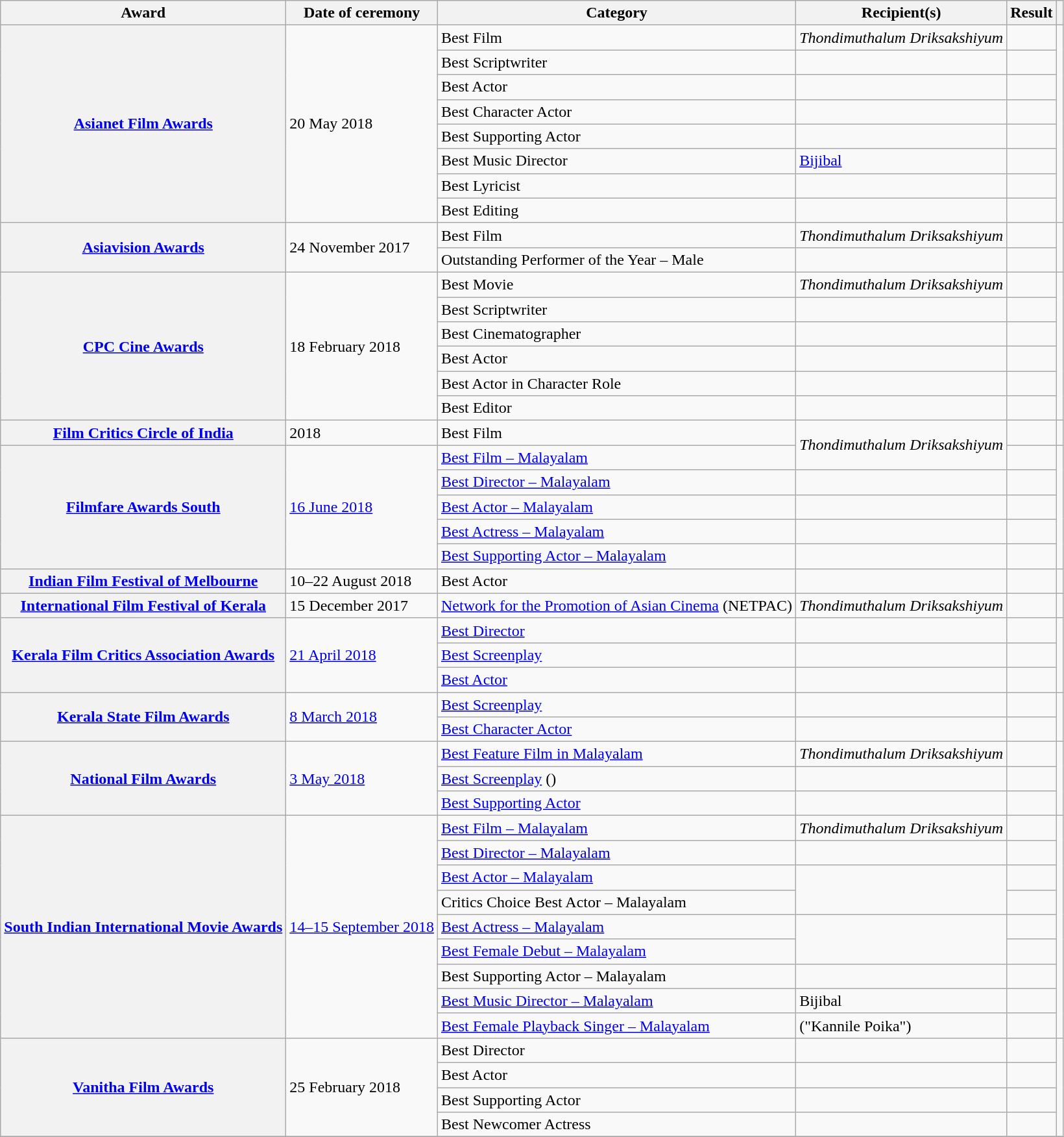<table class="wikitable plainrowheaders sortable">
<tr>
<th scope="col">Award</th>
<th scope="col">Date of ceremony</th>
<th scope="col">Category</th>
<th scope="col">Recipient(s)</th>
<th scope="col" class="unsortable">Result</th>
<th scope="col" class="unsortable"></th>
</tr>
<tr>
<th scope="row" rowspan="8"><a href='#'>Asianet Film Awards</a></th>
<td rowspan="8">20 May 2018</td>
<td>Best Film</td>
<td><em>Thondimuthalum Driksakshiyum</em></td>
<td></td>
<td style="text-align:center;" rowspan="8"></td>
</tr>
<tr>
<td>Best Scriptwriter</td>
<td></td>
<td></td>
</tr>
<tr>
<td>Best Actor</td>
<td></td>
<td></td>
</tr>
<tr>
<td>Best Character Actor</td>
<td></td>
<td></td>
</tr>
<tr>
<td>Best Supporting Actor</td>
<td></td>
<td></td>
</tr>
<tr>
<td>Best Music Director</td>
<td><a href='#'>Bijibal</a></td>
<td></td>
</tr>
<tr>
<td>Best Lyricist</td>
<td></td>
<td></td>
</tr>
<tr>
<td>Best Editing</td>
<td></td>
<td></td>
</tr>
<tr>
<th scope="row" rowspan="2"><a href='#'>Asiavision Awards</a></th>
<td rowspan="2">24 November 2017</td>
<td>Best Film</td>
<td><em>Thondimuthalum Driksakshiyum</em></td>
<td></td>
<td style="text-align:center;" rowspan="2"></td>
</tr>
<tr>
<td>Outstanding Performer of the Year – Male</td>
<td></td>
<td></td>
</tr>
<tr>
<th scope="row" rowspan="6"><a href='#'>CPC Cine Awards</a></th>
<td rowspan="6">18 February 2018</td>
<td>Best Movie</td>
<td><em>Thondimuthalum Driksakshiyum</em></td>
<td></td>
<td style="text-align:center;" rowspan="6"></td>
</tr>
<tr>
<td>Best Scriptwriter</td>
<td></td>
<td></td>
</tr>
<tr>
<td>Best Cinematographer</td>
<td></td>
<td></td>
</tr>
<tr>
<td>Best Actor</td>
<td></td>
<td></td>
</tr>
<tr>
<td>Best Actor in Character Role</td>
<td></td>
<td></td>
</tr>
<tr>
<td>Best Editor</td>
<td></td>
<td></td>
</tr>
<tr>
<th scope="row"><a href='#'>Film Critics Circle of India</a></th>
<td>2018</td>
<td>Best Film</td>
<td rowspan="2"><em>Thondimuthalum Driksakshiyum</em></td>
<td></td>
<td style="text-align:center;"></td>
</tr>
<tr>
<th scope="row" rowspan="5"><a href='#'>Filmfare Awards South</a></th>
<td rowspan="5"><a href='#'>16 June 2018</a></td>
<td><a href='#'>Best Film – Malayalam</a></td>
<td></td>
<td style="text-align:center;" rowspan="5"><br></td>
</tr>
<tr>
<td><a href='#'>Best Director – Malayalam</a></td>
<td></td>
<td></td>
</tr>
<tr>
<td><a href='#'>Best Actor – Malayalam</a></td>
<td></td>
<td></td>
</tr>
<tr>
<td><a href='#'>Best Actress – Malayalam</a></td>
<td></td>
<td></td>
</tr>
<tr>
<td><a href='#'>Best Supporting Actor – Malayalam</a></td>
<td></td>
<td></td>
</tr>
<tr>
<th scope="row"><a href='#'>Indian Film Festival of Melbourne</a></th>
<td>10–22 August 2018</td>
<td>Best Actor</td>
<td></td>
<td></td>
<td style="text-align:center;"></td>
</tr>
<tr>
<th scope="row"><a href='#'>International Film Festival of Kerala</a></th>
<td>15 December 2017</td>
<td><a href='#'>Network for the Promotion of Asian Cinema</a> (NETPAC)</td>
<td><em>Thondimuthalum Driksakshiyum</em></td>
<td></td>
<td style="text-align:center;"></td>
</tr>
<tr>
<th scope="row" rowspan="3"><a href='#'>Kerala Film Critics Association Awards</a></th>
<td rowspan="3"><a href='#'>21 April 2018</a></td>
<td><a href='#'>Best Director</a></td>
<td></td>
<td></td>
<td style="text-align:center;" rowspan="3"></td>
</tr>
<tr>
<td><a href='#'>Best Screenplay</a></td>
<td></td>
<td></td>
</tr>
<tr>
<td><a href='#'>Best Actor</a></td>
<td></td>
<td></td>
</tr>
<tr>
<th scope="row" rowspan="2"><a href='#'>Kerala State Film Awards</a></th>
<td rowspan="2"><a href='#'>8 March 2018</a></td>
<td><a href='#'>Best Screenplay</a></td>
<td></td>
<td></td>
<td style="text-align:center;" rowspan="2"></td>
</tr>
<tr>
<td><a href='#'>Best Character Actor</a></td>
<td></td>
<td></td>
</tr>
<tr>
<th scope="row" rowspan="3"><a href='#'>National Film Awards</a></th>
<td rowspan="3"><a href='#'>3 May 2018</a></td>
<td><a href='#'>Best Feature Film in Malayalam</a></td>
<td><em>Thondimuthalum Driksakshiyum</em></td>
<td></td>
<td style="text-align:center;" rowspan="3"></td>
</tr>
<tr>
<td><a href='#'>Best Screenplay</a> ()</td>
<td></td>
<td></td>
</tr>
<tr>
<td><a href='#'>Best Supporting Actor</a></td>
<td></td>
<td></td>
</tr>
<tr>
<th scope="row" rowspan="9"><a href='#'>South Indian International Movie Awards</a></th>
<td rowspan="9"><a href='#'>14–15 September 2018</a></td>
<td><a href='#'>Best Film – Malayalam</a></td>
<td><em>Thondimuthalum Driksakshiyum</em></td>
<td></td>
<td style="text-align:center;" rowspan="9"><br><br></td>
</tr>
<tr>
<td><a href='#'>Best Director – Malayalam</a></td>
<td></td>
<td></td>
</tr>
<tr>
<td><a href='#'>Best Actor – Malayalam</a></td>
<td rowspan="2"></td>
<td></td>
</tr>
<tr>
<td>Critics Choice Best Actor – Malayalam</td>
<td></td>
</tr>
<tr>
<td><a href='#'>Best Actress – Malayalam</a></td>
<td rowspan="2"></td>
<td></td>
</tr>
<tr>
<td><a href='#'>Best Female Debut – Malayalam</a></td>
<td></td>
</tr>
<tr>
<td>Best Supporting Actor – Malayalam</td>
<td></td>
<td></td>
</tr>
<tr>
<td><a href='#'>Best Music Director – Malayalam</a></td>
<td>Bijibal</td>
<td></td>
</tr>
<tr>
<td><a href='#'>Best Female Playback Singer – Malayalam</a></td>
<td> ("Kannile Poika")</td>
<td></td>
</tr>
<tr>
<th scope="row" rowspan="4"><a href='#'>Vanitha Film Awards</a></th>
<td rowspan="4">25 February 2018</td>
<td>Best Director</td>
<td></td>
<td></td>
<td style="text-align:center;" rowspan="4"></td>
</tr>
<tr>
<td>Best Actor</td>
<td></td>
<td></td>
</tr>
<tr>
<td>Best Supporting Actor</td>
<td></td>
<td></td>
</tr>
<tr>
<td>Best Newcomer Actress</td>
<td></td>
<td></td>
</tr>
<tr>
</tr>
</table>
